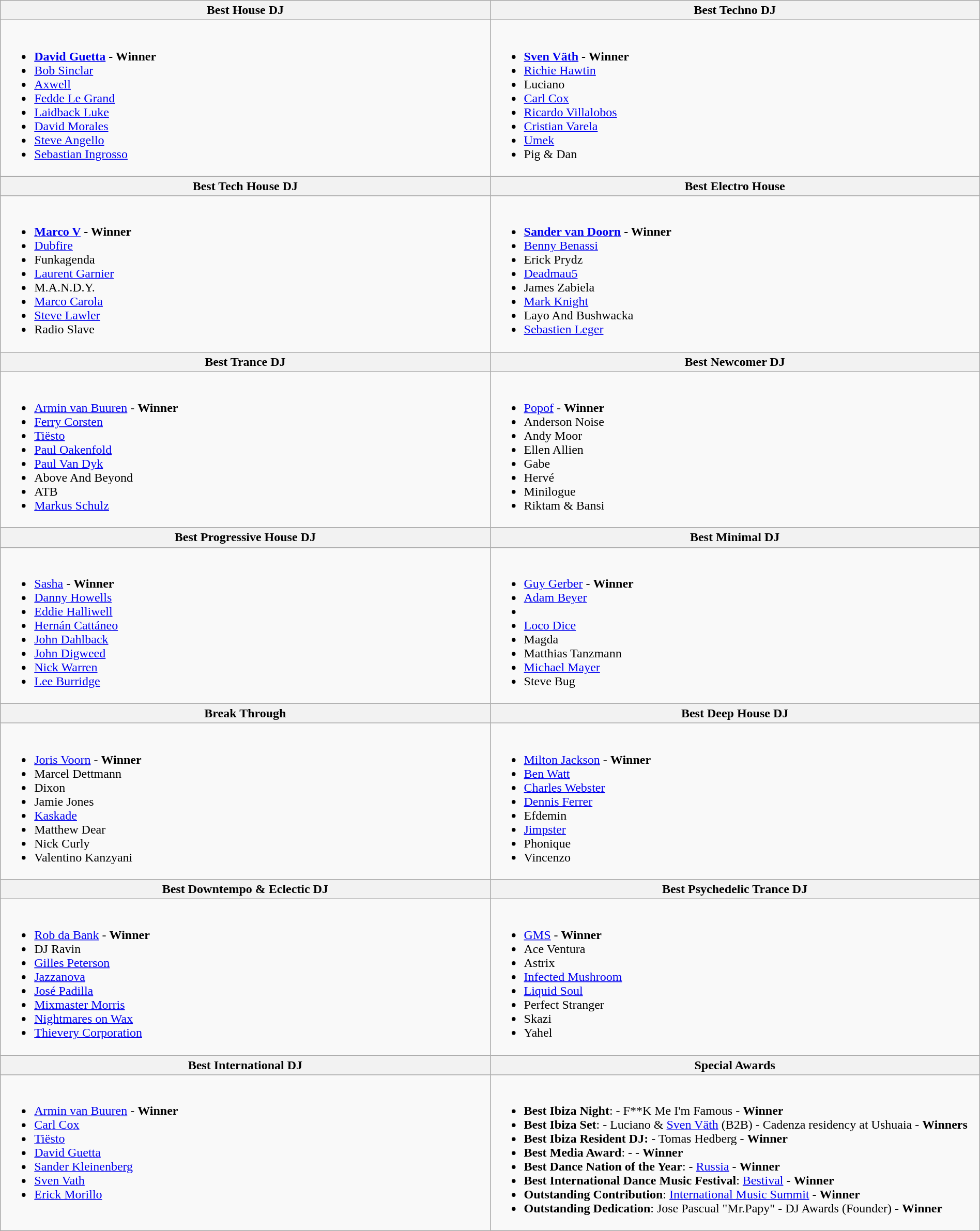<table class=wikitable width="100%">
<tr>
<th width="50%"><strong>Best House DJ</strong></th>
<th width="50%"><strong>Best Techno DJ</strong></th>
</tr>
<tr>
<td valign="top"><br><ul><li><strong> <a href='#'>David Guetta</a> - Winner</strong></li><li><a href='#'>Bob Sinclar</a></li><li><a href='#'>Axwell</a></li><li><a href='#'>Fedde Le Grand</a></li><li><a href='#'>Laidback Luke</a></li><li><a href='#'>David Morales</a></li><li><a href='#'>Steve Angello</a></li><li><a href='#'>Sebastian Ingrosso</a></li></ul></td>
<td valign="top"><br><ul><li><strong> <a href='#'>Sven Väth</a> - Winner</strong></li><li><a href='#'>Richie Hawtin</a></li><li>Luciano</li><li><a href='#'>Carl Cox</a></li><li><a href='#'>Ricardo Villalobos</a></li><li><a href='#'>Cristian Varela</a></li><li><a href='#'>Umek</a></li><li>Pig & Dan</li></ul></td>
</tr>
<tr>
<th width="50%"><strong>Best Tech House DJ</strong></th>
<th width="50%"><strong>Best Electro House</strong></th>
</tr>
<tr>
<td valign="top"><br><ul><li><strong> <a href='#'>Marco V</a> - Winner</strong></li><li><a href='#'>Dubfire</a></li><li>Funkagenda</li><li><a href='#'>Laurent Garnier</a></li><li>M.A.N.D.Y.</li><li><a href='#'>Marco Carola</a></li><li><a href='#'>Steve Lawler</a></li><li>Radio Slave</li></ul></td>
<td valign="top"><br><ul><li><strong>  <a href='#'>Sander van Doorn</a> - Winner</strong></li><li><a href='#'>Benny Benassi</a></li><li>Erick Prydz</li><li><a href='#'>Deadmau5</a></li><li>James Zabiela</li><li><a href='#'>Mark Knight</a></li><li>Layo And Bushwacka</li><li><a href='#'>Sebastien Leger</a></li></ul></td>
</tr>
<tr>
<th width="50%"><strong>Best Trance DJ</strong></th>
<th width="50%"><strong>Best Newcomer DJ</strong></th>
</tr>
<tr>
<td valign="top"><br><ul><li> <a href='#'>Armin van Buuren</a> - <strong>Winner</strong></li><li><a href='#'>Ferry Corsten</a></li><li><a href='#'>Tiësto</a></li><li><a href='#'>Paul Oakenfold</a></li><li><a href='#'>Paul Van Dyk</a></li><li>Above And Beyond</li><li>ATB</li><li><a href='#'>Markus Schulz</a></li></ul></td>
<td valign="top"><br><ul><li> <a href='#'>Popof</a> - <strong>Winner</strong></li><li>Anderson Noise</li><li>Andy Moor</li><li>Ellen Allien</li><li>Gabe</li><li>Hervé</li><li>Minilogue</li><li>Riktam & Bansi</li></ul></td>
</tr>
<tr>
<th width="50%"><strong>Best Progressive House DJ</strong></th>
<th width="50%"><strong>Best Minimal DJ</strong></th>
</tr>
<tr>
<td valign="top"><br><ul><li> <a href='#'>Sasha</a> - <strong>Winner</strong></li><li><a href='#'>Danny Howells</a></li><li><a href='#'>Eddie Halliwell</a></li><li><a href='#'>Hernán Cattáneo</a></li><li><a href='#'>John Dahlback</a></li><li><a href='#'>John Digweed</a></li><li><a href='#'>Nick Warren</a></li><li><a href='#'>Lee Burridge</a></li></ul></td>
<td valign="top"><br><ul><li> <a href='#'>Guy Gerber</a> - <strong>Winner</strong></li><li><a href='#'>Adam Beyer</a></li><li></li><li><a href='#'>Loco Dice</a></li><li>Magda</li><li>Matthias Tanzmann</li><li><a href='#'>Michael Mayer</a></li><li>Steve Bug</li></ul></td>
</tr>
<tr>
<th width="50%"><strong>Break Through</strong></th>
<th width="50%"><strong>Best Deep House DJ</strong></th>
</tr>
<tr>
<td valign="top"><br><ul><li> <a href='#'>Joris Voorn</a> - <strong>Winner</strong></li><li>Marcel Dettmann</li><li>Dixon</li><li>Jamie Jones</li><li><a href='#'>Kaskade</a></li><li>Matthew Dear</li><li>Nick Curly</li><li>Valentino Kanzyani</li></ul></td>
<td valign="top"><br><ul><li> <a href='#'>Milton Jackson</a> - <strong>Winner</strong></li><li><a href='#'>Ben Watt</a></li><li><a href='#'>Charles Webster</a></li><li><a href='#'>Dennis Ferrer</a></li><li>Efdemin</li><li><a href='#'>Jimpster</a></li><li>Phonique</li><li>Vincenzo</li></ul></td>
</tr>
<tr>
<th width="50%"><strong>Best Downtempo & Eclectic DJ</strong></th>
<th width="50%"><strong>Best Psychedelic Trance DJ</strong></th>
</tr>
<tr>
<td valign="top"><br><ul><li> <a href='#'>Rob da Bank</a> - <strong>Winner</strong></li><li>DJ Ravin</li><li><a href='#'>Gilles Peterson</a></li><li><a href='#'>Jazzanova</a></li><li><a href='#'>José Padilla</a></li><li><a href='#'>Mixmaster Morris</a></li><li><a href='#'>Nightmares on Wax</a></li><li><a href='#'>Thievery Corporation</a></li></ul></td>
<td valign="top"><br><ul><li> <a href='#'>GMS</a> - <strong>Winner</strong></li><li>Ace Ventura</li><li>Astrix</li><li><a href='#'>Infected Mushroom</a></li><li><a href='#'>Liquid Soul</a></li><li>Perfect Stranger</li><li>Skazi</li><li>Yahel</li></ul></td>
</tr>
<tr>
<th width="50%"><strong>Best International DJ</strong></th>
<th width="50%"><strong>Special Awards</strong></th>
</tr>
<tr>
<td valign="top"><br><ul><li> <a href='#'>Armin van Buuren</a> - <strong>Winner</strong></li><li><a href='#'>Carl Cox</a></li><li><a href='#'>Tiësto</a></li><li><a href='#'>David Guetta</a></li><li><a href='#'>Sander Kleinenberg</a></li><li><a href='#'>Sven Vath</a></li><li><a href='#'>Erick Morillo</a></li></ul></td>
<td valign="top"><br><ul><li><strong>Best Ibiza Night</strong>: -  F**K Me I'm Famous - <strong>Winner</strong></li><li><strong>Best Ibiza Set</strong>: -  Luciano &  <a href='#'>Sven Väth</a> (B2B) - Cadenza residency at Ushuaia - <strong>Winners</strong></li><li><strong>Best Ibiza Resident DJ:</strong> -  Tomas Hedberg - <strong>Winner</strong></li><li><strong>Best Media Award</strong>: -   - <strong>Winner</strong></li><li><strong>Best Dance Nation of the Year</strong>: -  <a href='#'>Russia</a> - <strong>Winner</strong></li><li><strong>Best International Dance Music Festival</strong>:  <a href='#'>Bestival</a> - <strong>Winner</strong></li><li><strong>Outstanding Contribution</strong>:  <a href='#'>International Music Summit</a> - <strong>Winner</strong></li><li><strong>Outstanding Dedication</strong>:  Jose Pascual "Mr.Papy" - DJ Awards (Founder) - <strong>Winner</strong></li></ul></td>
</tr>
</table>
